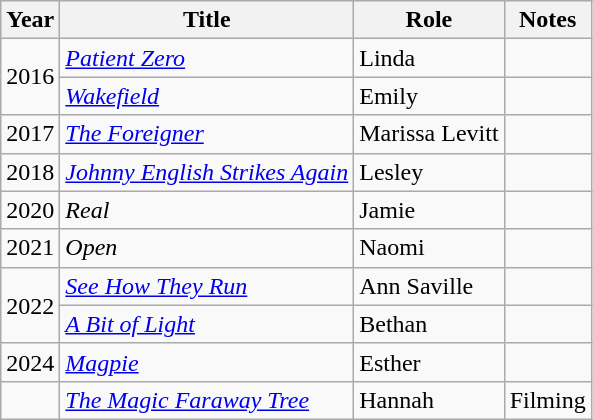<table class="wikitable">
<tr>
<th>Year</th>
<th>Title</th>
<th>Role</th>
<th>Notes</th>
</tr>
<tr>
<td rowspan="2">2016</td>
<td><a href='#'><em>Patient Zero</em></a></td>
<td>Linda</td>
<td></td>
</tr>
<tr>
<td><a href='#'><em>Wakefield</em></a></td>
<td>Emily</td>
<td></td>
</tr>
<tr>
<td>2017</td>
<td><a href='#'><em>The Foreigner</em></a></td>
<td>Marissa Levitt</td>
<td></td>
</tr>
<tr>
<td>2018</td>
<td><em><a href='#'>Johnny English Strikes Again</a></em></td>
<td>Lesley</td>
<td></td>
</tr>
<tr>
<td>2020</td>
<td><em>Real</em></td>
<td>Jamie</td>
<td></td>
</tr>
<tr>
<td>2021</td>
<td><em>Open</em></td>
<td>Naomi</td>
<td></td>
</tr>
<tr>
<td rowspan="2">2022</td>
<td><em><a href='#'>See How They Run</a></em></td>
<td>Ann Saville</td>
<td></td>
</tr>
<tr>
<td><em><a href='#'>A Bit of Light</a></em></td>
<td>Bethan</td>
<td></td>
</tr>
<tr>
<td>2024</td>
<td><em><a href='#'>Magpie</a></em></td>
<td>Esther</td>
<td></td>
</tr>
<tr>
<td></td>
<td><em><a href='#'>The Magic Faraway Tree</a></em></td>
<td>Hannah</td>
<td>Filming</td>
</tr>
</table>
